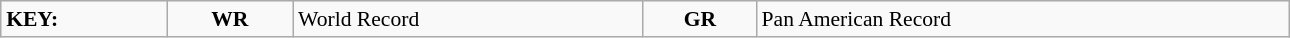<table class="wikitable" style="margin:0.5em auto; font-size:90%;position:relative;" width=68%>
<tr>
<td><strong>KEY:</strong></td>
<td align=center><strong>WR</strong></td>
<td>World Record</td>
<td align=center><strong>GR</strong></td>
<td>Pan American Record</td>
</tr>
</table>
